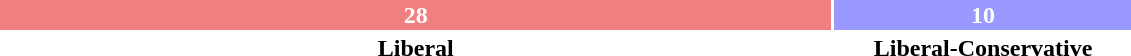<table style="width:60%; text-align:center;">
<tr style="color:white;">
<td style="background:#F08080; width:73.68%;"><strong>28</strong></td>
<td style="background:#9999FF; width:26.32%;"><strong>10</strong></td>
</tr>
<tr>
<td><span><strong>Liberal</strong></span></td>
<td><span><strong>Liberal-Conservative</strong></span></td>
</tr>
</table>
